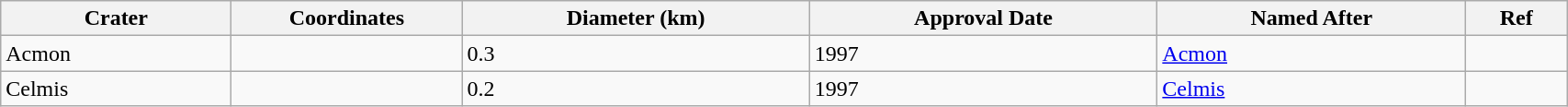<table class="wikitable" style="min-width: 90%;">
<tr>
<th style="width:10em">Crater</th>
<th style="width:10em">Coordinates</th>
<th>Diameter (km)</th>
<th>Approval Date</th>
<th>Named After</th>
<th>Ref</th>
</tr>
<tr>
<td>Acmon</td>
<td></td>
<td>0.3</td>
<td>1997</td>
<td><a href='#'>Acmon</a></td>
<td></td>
</tr>
<tr>
<td>Celmis</td>
<td></td>
<td>0.2</td>
<td>1997</td>
<td><a href='#'>Celmis</a></td>
<td></td>
</tr>
</table>
